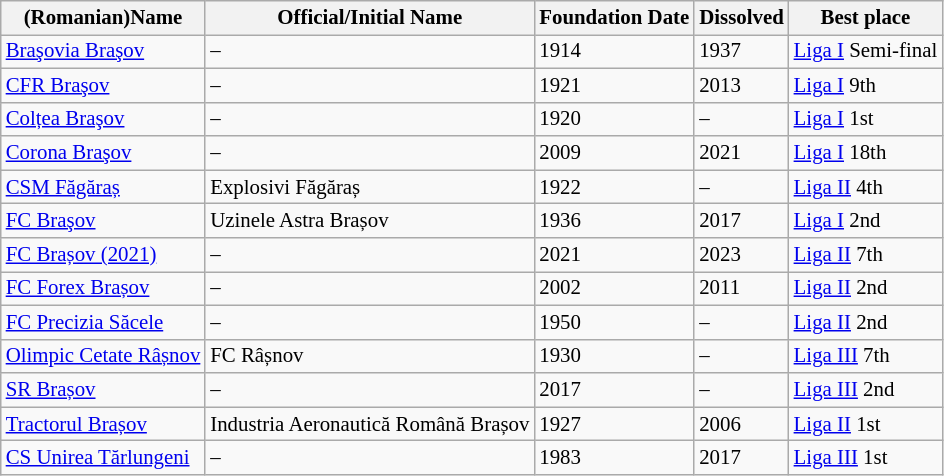<table class="wikitable sortable mw-collapsible" style=" font-size: 87%;">
<tr>
<th>(Romanian)Name</th>
<th>Official/Initial Name</th>
<th>Foundation Date</th>
<th>Dissolved</th>
<th>Best place</th>
</tr>
<tr>
<td><a href='#'>Braşovia Braşov</a></td>
<td>–</td>
<td>1914</td>
<td>1937</td>
<td><a href='#'>Liga I</a> Semi-final</td>
</tr>
<tr>
<td><a href='#'>CFR Braşov</a></td>
<td>–</td>
<td>1921</td>
<td>2013</td>
<td><a href='#'>Liga I</a> 9th</td>
</tr>
<tr>
<td><a href='#'>Colțea Braşov</a></td>
<td>–</td>
<td>1920</td>
<td>–</td>
<td><a href='#'>Liga I</a> 1st</td>
</tr>
<tr>
<td><a href='#'>Corona Braşov</a></td>
<td>–</td>
<td>2009</td>
<td>2021</td>
<td><a href='#'>Liga I</a> 18th</td>
</tr>
<tr>
<td><a href='#'>CSM Făgăraș</a></td>
<td>Explosivi Făgăraș</td>
<td>1922</td>
<td>–</td>
<td><a href='#'>Liga II</a> 4th</td>
</tr>
<tr>
<td><a href='#'>FC Braşov</a></td>
<td>Uzinele Astra Brașov</td>
<td>1936</td>
<td>2017</td>
<td><a href='#'>Liga I</a> 2nd</td>
</tr>
<tr>
<td><a href='#'>FC Brașov (2021)</a></td>
<td>–</td>
<td>2021</td>
<td>2023</td>
<td><a href='#'>Liga II</a> 7th</td>
</tr>
<tr>
<td><a href='#'>FC Forex Brașov</a></td>
<td>–</td>
<td>2002</td>
<td>2011</td>
<td><a href='#'>Liga II</a> 2nd</td>
</tr>
<tr>
<td><a href='#'>FC Precizia Săcele</a></td>
<td>–</td>
<td>1950</td>
<td>–</td>
<td><a href='#'>Liga II</a> 2nd</td>
</tr>
<tr>
<td><a href='#'>Olimpic Cetate Râșnov</a></td>
<td>FC Râșnov</td>
<td>1930</td>
<td>–</td>
<td><a href='#'>Liga III</a> 7th</td>
</tr>
<tr>
<td><a href='#'>SR Brașov</a></td>
<td>–</td>
<td>2017</td>
<td>–</td>
<td><a href='#'>Liga III</a> 2nd</td>
</tr>
<tr>
<td><a href='#'>Tractorul Brașov</a></td>
<td>Industria Aeronautică Română Brașov</td>
<td>1927</td>
<td>2006</td>
<td><a href='#'>Liga II</a> 1st</td>
</tr>
<tr>
<td><a href='#'>CS Unirea Tărlungeni</a></td>
<td>–</td>
<td>1983</td>
<td>2017</td>
<td><a href='#'>Liga III</a> 1st</td>
</tr>
</table>
